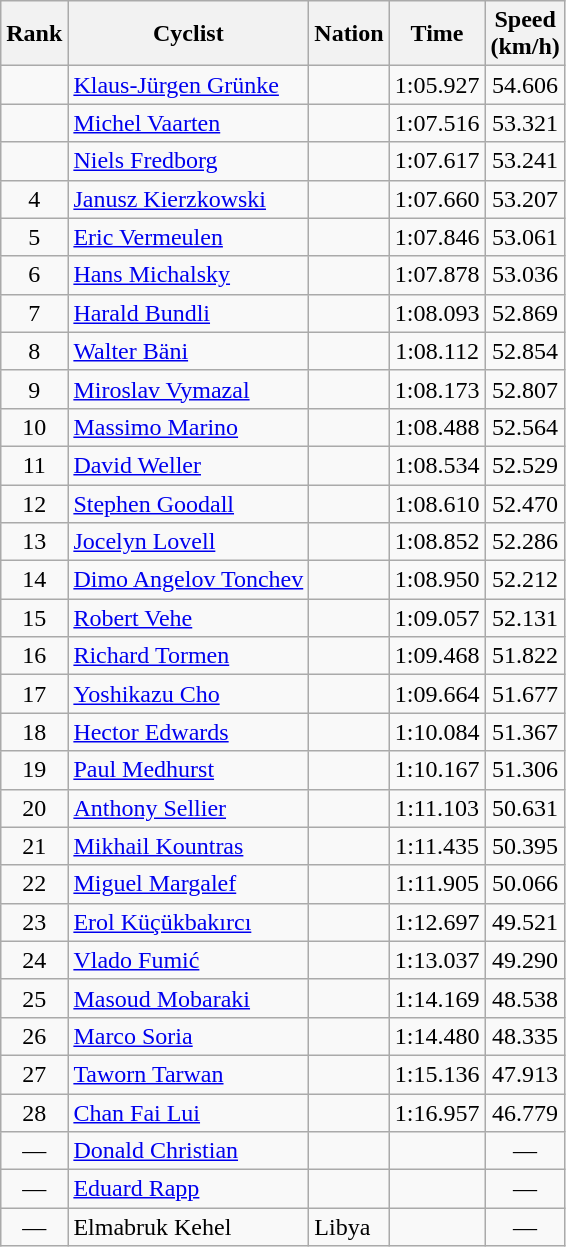<table class="wikitable sortable" style="text-align:center">
<tr>
<th>Rank</th>
<th>Cyclist</th>
<th>Nation</th>
<th>Time</th>
<th>Speed<br>(km/h)</th>
</tr>
<tr>
<td></td>
<td align=left><a href='#'>Klaus-Jürgen Grünke</a></td>
<td align=left></td>
<td>1:05.927</td>
<td>54.606</td>
</tr>
<tr>
<td></td>
<td align=left><a href='#'>Michel Vaarten</a></td>
<td align=left></td>
<td>1:07.516</td>
<td>53.321</td>
</tr>
<tr>
<td></td>
<td align=left><a href='#'>Niels Fredborg</a></td>
<td align=left></td>
<td>1:07.617</td>
<td>53.241</td>
</tr>
<tr>
<td>4</td>
<td align=left><a href='#'>Janusz Kierzkowski</a></td>
<td align=left></td>
<td>1:07.660</td>
<td>53.207</td>
</tr>
<tr>
<td>5</td>
<td align=left><a href='#'>Eric Vermeulen</a></td>
<td align=left></td>
<td>1:07.846</td>
<td>53.061</td>
</tr>
<tr>
<td>6</td>
<td align=left><a href='#'>Hans Michalsky</a></td>
<td align=left></td>
<td>1:07.878</td>
<td>53.036</td>
</tr>
<tr>
<td>7</td>
<td align=left><a href='#'>Harald Bundli</a></td>
<td align=left></td>
<td>1:08.093</td>
<td>52.869</td>
</tr>
<tr>
<td>8</td>
<td align=left><a href='#'>Walter Bäni</a></td>
<td align=left></td>
<td>1:08.112</td>
<td>52.854</td>
</tr>
<tr>
<td>9</td>
<td align=left><a href='#'>Miroslav Vymazal</a></td>
<td align=left></td>
<td>1:08.173</td>
<td>52.807</td>
</tr>
<tr>
<td>10</td>
<td align=left><a href='#'>Massimo Marino</a></td>
<td align=left></td>
<td>1:08.488</td>
<td>52.564</td>
</tr>
<tr>
<td>11</td>
<td align=left><a href='#'>David Weller</a></td>
<td align=left></td>
<td>1:08.534</td>
<td>52.529</td>
</tr>
<tr>
<td>12</td>
<td align=left><a href='#'>Stephen Goodall</a></td>
<td align=left></td>
<td>1:08.610</td>
<td>52.470</td>
</tr>
<tr>
<td>13</td>
<td align=left><a href='#'>Jocelyn Lovell</a></td>
<td align=left></td>
<td>1:08.852</td>
<td>52.286</td>
</tr>
<tr>
<td>14</td>
<td align=left><a href='#'>Dimo Angelov Tonchev</a></td>
<td align=left></td>
<td>1:08.950</td>
<td>52.212</td>
</tr>
<tr>
<td>15</td>
<td align=left><a href='#'>Robert Vehe</a></td>
<td align=left></td>
<td>1:09.057</td>
<td>52.131</td>
</tr>
<tr>
<td>16</td>
<td align=left><a href='#'>Richard Tormen</a></td>
<td align=left></td>
<td>1:09.468</td>
<td>51.822</td>
</tr>
<tr>
<td>17</td>
<td align=left><a href='#'>Yoshikazu Cho</a></td>
<td align=left></td>
<td>1:09.664</td>
<td>51.677</td>
</tr>
<tr>
<td>18</td>
<td align=left><a href='#'>Hector Edwards</a></td>
<td align=left></td>
<td>1:10.084</td>
<td>51.367</td>
</tr>
<tr>
<td>19</td>
<td align=left><a href='#'>Paul Medhurst</a></td>
<td align=left></td>
<td>1:10.167</td>
<td>51.306</td>
</tr>
<tr>
<td>20</td>
<td align=left><a href='#'>Anthony Sellier</a></td>
<td align=left></td>
<td>1:11.103</td>
<td>50.631</td>
</tr>
<tr>
<td>21</td>
<td align=left><a href='#'>Mikhail Kountras</a></td>
<td align=left></td>
<td>1:11.435</td>
<td>50.395</td>
</tr>
<tr>
<td>22</td>
<td align=left><a href='#'>Miguel Margalef</a></td>
<td align=left></td>
<td>1:11.905</td>
<td>50.066</td>
</tr>
<tr>
<td>23</td>
<td align=left><a href='#'>Erol Küçükbakırcı</a></td>
<td align=left></td>
<td>1:12.697</td>
<td>49.521</td>
</tr>
<tr>
<td>24</td>
<td align=left><a href='#'>Vlado Fumić</a></td>
<td align=left></td>
<td>1:13.037</td>
<td>49.290</td>
</tr>
<tr>
<td>25</td>
<td align=left><a href='#'>Masoud Mobaraki</a></td>
<td align=left></td>
<td>1:14.169</td>
<td>48.538</td>
</tr>
<tr>
<td>26</td>
<td align=left><a href='#'>Marco Soria</a></td>
<td align=left></td>
<td>1:14.480</td>
<td>48.335</td>
</tr>
<tr>
<td>27</td>
<td align=left><a href='#'>Taworn Tarwan</a></td>
<td align=left></td>
<td>1:15.136</td>
<td>47.913</td>
</tr>
<tr>
<td>28</td>
<td align=left><a href='#'>Chan Fai Lui</a></td>
<td align=left></td>
<td>1:16.957</td>
<td>46.779</td>
</tr>
<tr>
<td data-sort-value=29>—</td>
<td align=left><a href='#'>Donald Christian</a></td>
<td align=left></td>
<td data-sort-value=7:99.999></td>
<td data-sort-value=00.000>—</td>
</tr>
<tr>
<td data-sort-value=30>—</td>
<td align=left><a href='#'>Eduard Rapp</a></td>
<td align=left></td>
<td data-sort-value=8:99.999></td>
<td data-sort-value=00.000>—</td>
</tr>
<tr>
<td data-sort-value=31>—</td>
<td align=left>Elmabruk Kehel</td>
<td align=left>Libya</td>
<td data-sort-value=9:99.999></td>
<td data-sort-value=00.000>—</td>
</tr>
</table>
